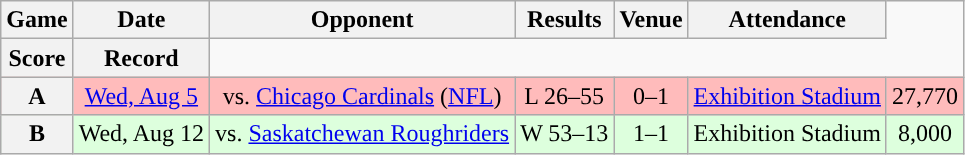<table class="wikitable" style="text-align:center">
<tr>
<th>Game</th>
<th>Date</th>
<th>Opponent</th>
<th>Results</th>
<th>Venue</th>
<th>Attendance</th>
</tr>
<tr>
<th>Score</th>
<th>Record</th>
</tr>
<tr style="background:#ffbbbb">
<th>A</th>
<td><a href='#'>Wed, Aug 5</a></td>
<td>vs. <a href='#'>Chicago Cardinals</a> (<a href='#'>NFL</a>)</td>
<td>L 26–55</td>
<td>0–1</td>
<td><a href='#'>Exhibition Stadium</a></td>
<td>27,770</td>
</tr>
<tr style="background:#ddffdd">
<th>B</th>
<td>Wed, Aug 12</td>
<td>vs. <a href='#'>Saskatchewan Roughriders</a></td>
<td>W 53–13</td>
<td>1–1</td>
<td>Exhibition Stadium</td>
<td>8,000</td>
</tr>
</table>
